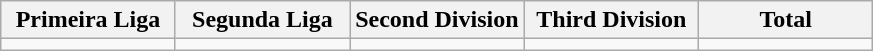<table class="wikitable">
<tr>
<th width="20%">Primeira Liga</th>
<th width="20%">Segunda Liga</th>
<th width="20%">Second Division</th>
<th width="20%">Third Division</th>
<th width="20%">Total</th>
</tr>
<tr>
<td></td>
<td></td>
<td></td>
<td></td>
<td></td>
</tr>
</table>
